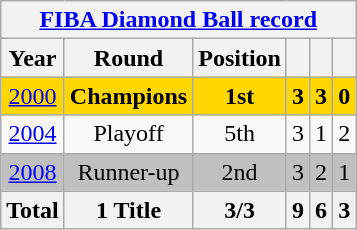<table class="wikitable" style="text-align: center;">
<tr>
<th colspan=10><a href='#'>FIBA Diamond Ball record</a></th>
</tr>
<tr>
<th>Year</th>
<th>Round</th>
<th>Position</th>
<th></th>
<th></th>
<th></th>
</tr>
<tr style="background:gold;">
<td> <a href='#'>2000</a></td>
<td><strong>Champions</strong></td>
<td><strong>1st</strong></td>
<td><strong>3</strong></td>
<td><strong>3</strong></td>
<td><strong>0</strong></td>
</tr>
<tr bgcolor=>
<td> <a href='#'>2004</a></td>
<td>Playoff</td>
<td>5th</td>
<td>3</td>
<td>1</td>
<td>2</td>
</tr>
<tr style="background:silver;">
<td> <a href='#'>2008</a></td>
<td>Runner-up</td>
<td>2nd</td>
<td>3</td>
<td>2</td>
<td>1</td>
</tr>
<tr>
<th>Total</th>
<th>1 Title</th>
<th>3/3</th>
<th>9</th>
<th>6</th>
<th>3</th>
</tr>
</table>
